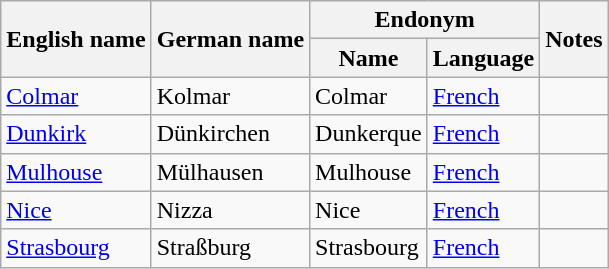<table class="wikitable sortable mw-collapsible">
<tr>
<th rowspan="2">English name</th>
<th rowspan="2">German name</th>
<th colspan="2">Endonym</th>
<th rowspan="2">Notes</th>
</tr>
<tr>
<th>Name</th>
<th>Language</th>
</tr>
<tr>
<td><a href='#'>Colmar</a></td>
<td>Kolmar</td>
<td>Colmar</td>
<td><a href='#'>French</a></td>
<td></td>
</tr>
<tr>
<td><a href='#'>Dunkirk</a></td>
<td>Dünkirchen</td>
<td>Dunkerque</td>
<td><a href='#'>French</a></td>
<td></td>
</tr>
<tr>
<td><a href='#'>Mulhouse</a></td>
<td>Mülhausen</td>
<td>Mulhouse</td>
<td><a href='#'>French</a></td>
<td></td>
</tr>
<tr>
<td><a href='#'>Nice</a></td>
<td>Nizza</td>
<td>Nice</td>
<td><a href='#'>French</a></td>
<td></td>
</tr>
<tr>
<td><a href='#'>Strasbourg</a></td>
<td>Straßburg</td>
<td>Strasbourg</td>
<td><a href='#'>French</a></td>
<td></td>
</tr>
</table>
